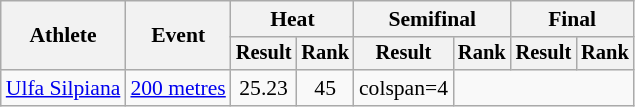<table class="wikitable" style="font-size:90%">
<tr>
<th rowspan="2">Athlete</th>
<th rowspan="2">Event</th>
<th colspan="2">Heat</th>
<th colspan="2">Semifinal</th>
<th colspan="2">Final</th>
</tr>
<tr style="font-size:95%">
<th>Result</th>
<th>Rank</th>
<th>Result</th>
<th>Rank</th>
<th>Result</th>
<th>Rank</th>
</tr>
<tr style=text-align:center>
<td style=text-align:left><a href='#'>Ulfa Silpiana</a></td>
<td style=text-align:left><a href='#'>200 metres</a></td>
<td>25.23</td>
<td>45</td>
<td>colspan=4 </td>
</tr>
</table>
